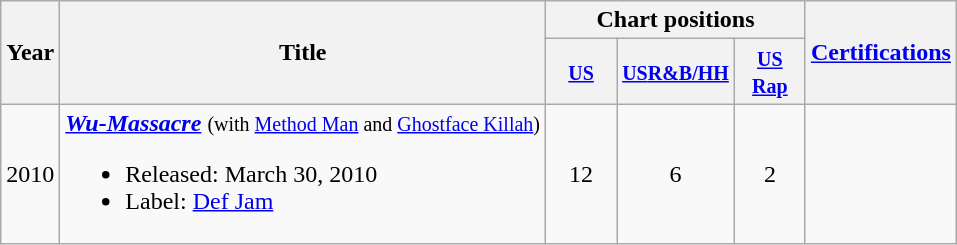<table class="wikitable">
<tr>
<th rowspan="2">Year</th>
<th rowspan="2">Title</th>
<th colspan="3">Chart positions</th>
<th rowspan="2"><a href='#'>Certifications</a></th>
</tr>
<tr>
<th style="width:40px;"><small><a href='#'>US</a></small></th>
<th style="width:40px;"><small><a href='#'>US</a></small><small><a href='#'>R&B/HH</a></small></th>
<th style="width:40px;"><small><a href='#'>US Rap</a></small></th>
</tr>
<tr>
<td>2010</td>
<td><strong><em><a href='#'>Wu-Massacre</a></em></strong> <small>(with <a href='#'>Method Man</a> and <a href='#'>Ghostface Killah</a>)</small><br><ul><li>Released: March 30, 2010</li><li>Label: <a href='#'>Def Jam</a></li></ul></td>
<td style="text-align:center;">12</td>
<td style="text-align:center;">6</td>
<td style="text-align:center;">2</td>
<td></td>
</tr>
</table>
